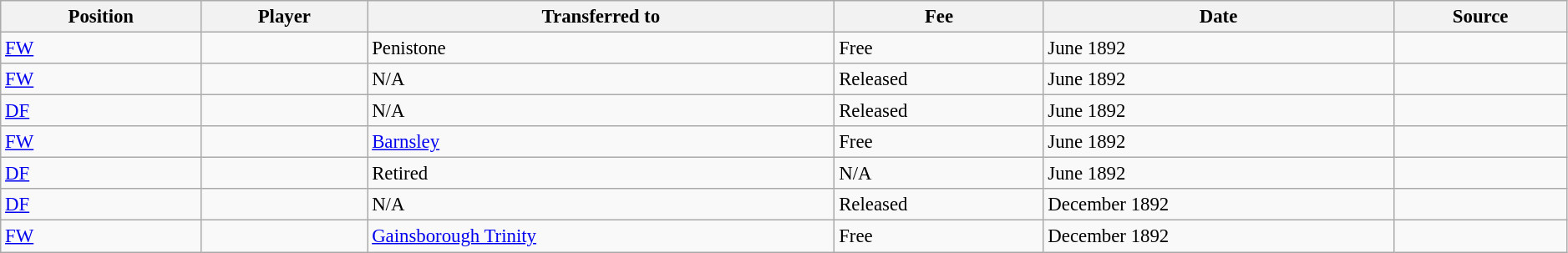<table width=99% class="wikitable sortable" style="text-align:center; font-size:95%; text-align:left">
<tr>
<th>Position</th>
<th>Player</th>
<th>Transferred to</th>
<th>Fee</th>
<th>Date</th>
<th>Source</th>
</tr>
<tr>
<td><a href='#'>FW</a></td>
<td></td>
<td>Penistone</td>
<td>Free</td>
<td>June 1892</td>
<td></td>
</tr>
<tr>
<td><a href='#'>FW</a></td>
<td></td>
<td>N/A</td>
<td>Released</td>
<td>June 1892</td>
<td></td>
</tr>
<tr>
<td><a href='#'>DF</a></td>
<td></td>
<td>N/A</td>
<td>Released</td>
<td>June 1892</td>
<td></td>
</tr>
<tr>
<td><a href='#'>FW</a></td>
<td></td>
<td><a href='#'>Barnsley</a></td>
<td>Free</td>
<td>June 1892</td>
<td></td>
</tr>
<tr>
<td><a href='#'>DF</a></td>
<td></td>
<td>Retired</td>
<td>N/A</td>
<td>June 1892</td>
<td></td>
</tr>
<tr>
<td><a href='#'>DF</a></td>
<td></td>
<td>N/A</td>
<td>Released</td>
<td>December 1892</td>
<td></td>
</tr>
<tr>
<td><a href='#'>FW</a></td>
<td></td>
<td><a href='#'>Gainsborough Trinity</a></td>
<td>Free</td>
<td>December 1892</td>
<td></td>
</tr>
</table>
